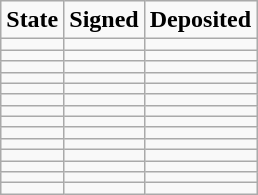<table class="wikitable sortable">
<tr>
<td><strong>State</strong></td>
<td><strong>Signed</strong></td>
<td><strong>Deposited</strong></td>
</tr>
<tr>
<td></td>
<td></td>
<td></td>
</tr>
<tr>
<td></td>
<td></td>
<td></td>
</tr>
<tr>
<td></td>
<td></td>
<td></td>
</tr>
<tr>
<td></td>
<td></td>
<td></td>
</tr>
<tr>
<td></td>
<td></td>
<td></td>
</tr>
<tr>
<td></td>
<td></td>
<td></td>
</tr>
<tr>
<td></td>
<td></td>
<td></td>
</tr>
<tr>
<td></td>
<td></td>
<td></td>
</tr>
<tr>
<td></td>
<td></td>
<td></td>
</tr>
<tr>
<td></td>
<td></td>
<td></td>
</tr>
<tr>
<td></td>
<td></td>
<td></td>
</tr>
<tr>
<td></td>
<td></td>
<td></td>
</tr>
<tr>
<td></td>
<td></td>
<td></td>
</tr>
<tr>
<td></td>
<td></td>
<td></td>
</tr>
</table>
